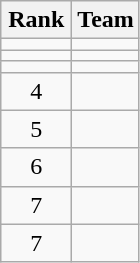<table class="wikitable" style="text-align: center;">
<tr>
<th width=40>Rank</th>
<th>Team</th>
</tr>
<tr align=center>
<td></td>
<td style="text-align:left;"></td>
</tr>
<tr align=center>
<td></td>
<td style="text-align:left;"></td>
</tr>
<tr align=center>
<td></td>
<td style="text-align:left;"></td>
</tr>
<tr align=center>
<td>4</td>
<td style="text-align:left;"></td>
</tr>
<tr align=center>
<td>5</td>
<td style="text-align:left;"></td>
</tr>
<tr align=center>
<td>6</td>
<td style="text-align:left;"></td>
</tr>
<tr align=center>
<td>7</td>
<td style="text-align:left;"></td>
</tr>
<tr align=center>
<td>7</td>
<td style="text-align:left;"></td>
</tr>
</table>
